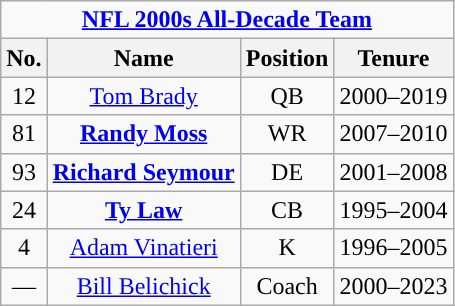<table class="wikitable" style="text-align:center">
<tr>
<td colspan="4"><strong><a href='#'><span><u>NFL 2000s All-Decade Team</u></span></a></strong></td>
</tr>
<tr>
<th>No.</th>
<th>Name</th>
<th>Position</th>
<th>Tenure</th>
</tr>
<tr>
<td>12</td>
<td><a href='#'>Tom Brady</a></td>
<td>QB</td>
<td>2000–2019</td>
</tr>
<tr>
<td>81</td>
<td><strong><a href='#'>Randy Moss</a></strong></td>
<td>WR</td>
<td>2007–2010</td>
</tr>
<tr>
<td>93</td>
<td><strong><a href='#'>Richard Seymour</a></strong></td>
<td>DE</td>
<td>2001–2008</td>
</tr>
<tr>
<td>24</td>
<td><strong><a href='#'>Ty Law</a></strong></td>
<td>CB</td>
<td>1995–2004</td>
</tr>
<tr>
<td>4</td>
<td><a href='#'>Adam Vinatieri</a></td>
<td>K</td>
<td>1996–2005</td>
</tr>
<tr>
<td>—</td>
<td><a href='#'>Bill Belichick</a></td>
<td>Coach</td>
<td>2000–2023</td>
</tr>
</table>
